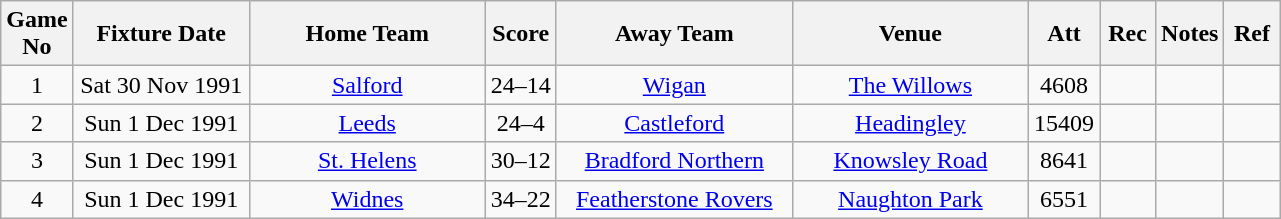<table class="wikitable" style="text-align:center;">
<tr>
<th width=10 abbr="No">Game No</th>
<th width=110 abbr="Date">Fixture Date</th>
<th width=150 abbr="Home Team">Home Team</th>
<th width=40 abbr="Score">Score</th>
<th width=150 abbr="Away Team">Away Team</th>
<th width=150 abbr="Venue">Venue</th>
<th width=30 abbr="Att">Att</th>
<th width=30 abbr="Rec">Rec</th>
<th width=20 abbr="Notes">Notes</th>
<th width=30 abbr="Ref">Ref</th>
</tr>
<tr>
<td>1</td>
<td>Sat 30 Nov 1991</td>
<td><a href='#'>Salford</a></td>
<td>24–14</td>
<td><a href='#'>Wigan</a></td>
<td><a href='#'>The Willows</a></td>
<td>4608</td>
<td></td>
<td></td>
<td></td>
</tr>
<tr>
<td>2</td>
<td>Sun 1 Dec 1991</td>
<td><a href='#'>Leeds</a></td>
<td>24–4</td>
<td><a href='#'>Castleford</a></td>
<td><a href='#'>Headingley</a></td>
<td>15409</td>
<td></td>
<td></td>
<td></td>
</tr>
<tr>
<td>3</td>
<td>Sun 1 Dec 1991</td>
<td><a href='#'>St. Helens</a></td>
<td>30–12</td>
<td><a href='#'>Bradford Northern</a></td>
<td><a href='#'>Knowsley Road</a></td>
<td>8641</td>
<td></td>
<td></td>
<td></td>
</tr>
<tr>
<td>4</td>
<td>Sun 1 Dec 1991</td>
<td><a href='#'>Widnes</a></td>
<td>34–22</td>
<td><a href='#'>Featherstone Rovers</a></td>
<td><a href='#'>Naughton Park</a></td>
<td>6551</td>
<td></td>
<td></td>
<td></td>
</tr>
</table>
